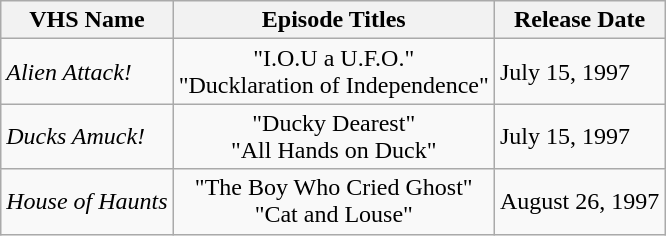<table class="wikitable">
<tr>
<th>VHS Name</th>
<th>Episode Titles</th>
<th>Release Date</th>
</tr>
<tr>
<td><em>Alien Attack!</em></td>
<td style="text-align:center;">"I.O.U a U.F.O."<br>"Ducklaration of Independence"</td>
<td>July 15, 1997</td>
</tr>
<tr>
<td><em>Ducks Amuck!</em></td>
<td style="text-align:center;">"Ducky Dearest"<br>"All Hands on Duck"</td>
<td>July 15, 1997</td>
</tr>
<tr>
<td><em>House of Haunts</em></td>
<td style="text-align:center;">"The Boy Who Cried Ghost"<br>"Cat and Louse"</td>
<td>August 26, 1997</td>
</tr>
</table>
